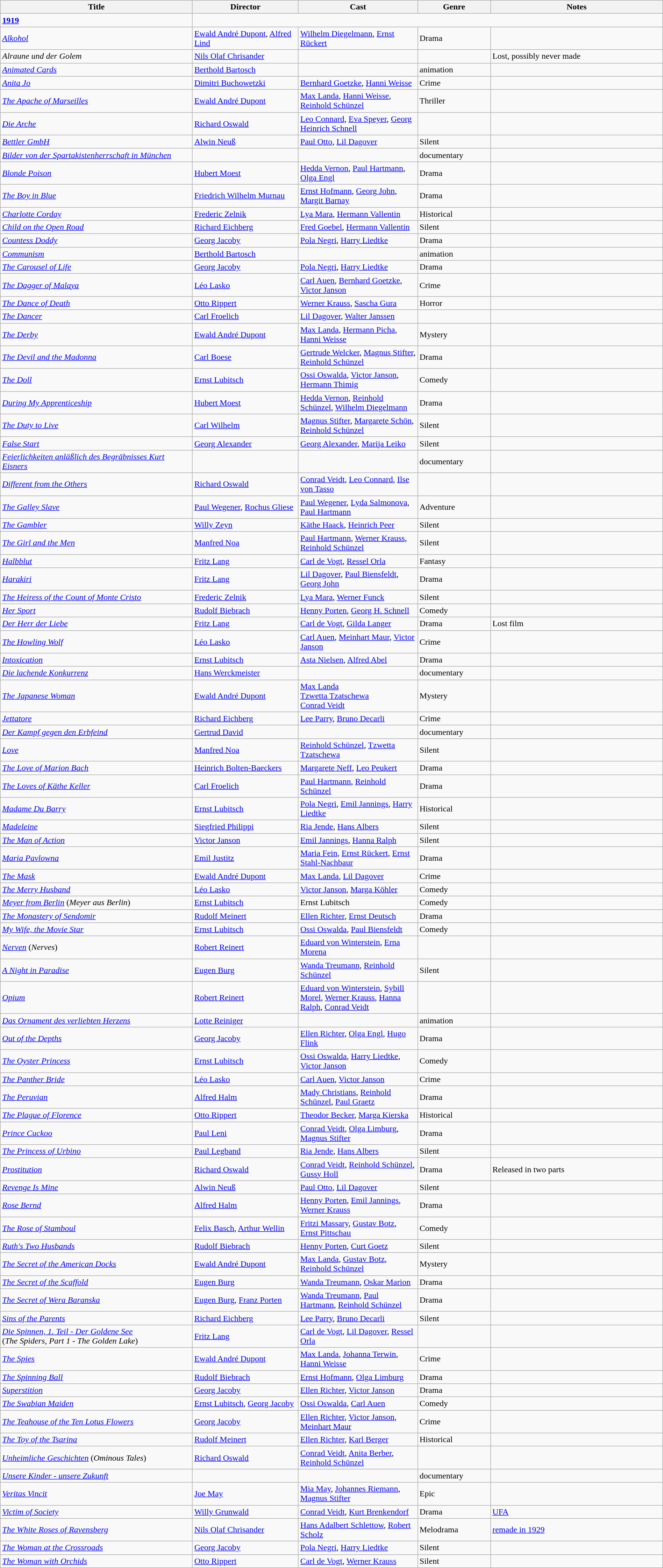<table class="wikitable" width= "100%">
<tr>
<th width=29%>Title</th>
<th width=16%>Director</th>
<th width=18%>Cast</th>
<th width=11%>Genre</th>
<th width=26%>Notes</th>
</tr>
<tr>
<td><strong><a href='#'>1919</a></strong></td>
</tr>
<tr>
<td><em><a href='#'>Alkohol</a></em></td>
<td><a href='#'>Ewald André Dupont</a>, <a href='#'>Alfred Lind</a></td>
<td><a href='#'>Wilhelm Diegelmann</a>, <a href='#'>Ernst Rückert</a></td>
<td>Drama</td>
<td></td>
</tr>
<tr>
<td><em>Alraune und der Golem </em></td>
<td><a href='#'>Nils Olaf Chrisander</a></td>
<td></td>
<td></td>
<td>Lost, possibly never made</td>
</tr>
<tr>
<td><em><a href='#'>Animated Cards</a></em></td>
<td><a href='#'>Berthold Bartosch</a></td>
<td></td>
<td>animation</td>
<td></td>
</tr>
<tr>
<td><em><a href='#'>Anita Jo</a></em></td>
<td><a href='#'>Dimitri Buchowetzki</a></td>
<td><a href='#'>Bernhard Goetzke</a>, <a href='#'>Hanni Weisse</a></td>
<td>Crime</td>
<td></td>
</tr>
<tr>
<td><em><a href='#'>The Apache of Marseilles</a></em></td>
<td><a href='#'>Ewald André Dupont</a></td>
<td><a href='#'>Max Landa</a>, <a href='#'>Hanni Weisse</a>, <a href='#'>Reinhold Schünzel</a></td>
<td>Thriller</td>
<td></td>
</tr>
<tr>
<td><em><a href='#'>Die Arche</a></em></td>
<td><a href='#'>Richard Oswald</a></td>
<td><a href='#'>Leo Connard</a>, <a href='#'>Eva Speyer</a>, <a href='#'>Georg Heinrich Schnell</a></td>
<td></td>
<td></td>
</tr>
<tr>
<td><em><a href='#'>Bettler GmbH</a></em></td>
<td><a href='#'>Alwin Neuß</a></td>
<td><a href='#'>Paul Otto</a>, <a href='#'>Lil Dagover</a></td>
<td>Silent</td>
<td></td>
</tr>
<tr>
<td><em><a href='#'>Bilder von der Spartakistenherrschaft in München</a></em></td>
<td></td>
<td></td>
<td>documentary</td>
<td></td>
</tr>
<tr>
<td><em><a href='#'>Blonde Poison</a></em></td>
<td><a href='#'>Hubert Moest</a></td>
<td><a href='#'>Hedda Vernon</a>, <a href='#'>Paul Hartmann</a>, <a href='#'>Olga Engl</a></td>
<td>Drama</td>
<td></td>
</tr>
<tr>
<td><em><a href='#'>The Boy in Blue</a></em></td>
<td><a href='#'>Friedrich Wilhelm Murnau</a></td>
<td><a href='#'>Ernst Hofmann</a>, <a href='#'>Georg John</a>, <a href='#'>Margit Barnay</a></td>
<td>Drama</td>
<td></td>
</tr>
<tr>
<td><em><a href='#'>Charlotte Corday</a></em></td>
<td><a href='#'>Frederic Zelnik</a></td>
<td><a href='#'>Lya Mara</a>, <a href='#'>Hermann Vallentin</a></td>
<td>Historical</td>
<td></td>
</tr>
<tr>
<td><em><a href='#'>Child on the Open Road</a></em></td>
<td><a href='#'>Richard Eichberg</a></td>
<td><a href='#'>Fred Goebel</a>, <a href='#'>Hermann Vallentin</a></td>
<td>Silent</td>
<td></td>
</tr>
<tr>
<td><em><a href='#'>Countess Doddy</a></em></td>
<td><a href='#'>Georg Jacoby</a></td>
<td><a href='#'>Pola Negri</a>, <a href='#'>Harry Liedtke</a></td>
<td>Drama</td>
<td></td>
</tr>
<tr>
<td><em><a href='#'>Communism</a></em></td>
<td><a href='#'>Berthold Bartosch</a></td>
<td></td>
<td>animation</td>
<td></td>
</tr>
<tr>
<td><em><a href='#'>The Carousel of Life</a></em></td>
<td><a href='#'>Georg Jacoby</a></td>
<td><a href='#'>Pola Negri</a>, <a href='#'>Harry Liedtke</a></td>
<td>Drama</td>
<td></td>
</tr>
<tr>
<td><em><a href='#'>The Dagger of Malaya</a></em></td>
<td><a href='#'>Léo Lasko</a></td>
<td><a href='#'>Carl Auen</a>, <a href='#'>Bernhard Goetzke</a>, <a href='#'>Victor Janson</a></td>
<td>Crime</td>
<td></td>
</tr>
<tr>
<td><em><a href='#'>The Dance of Death</a></em></td>
<td><a href='#'>Otto Rippert</a></td>
<td><a href='#'>Werner Krauss</a>, <a href='#'>Sascha Gura</a></td>
<td>Horror</td>
<td></td>
</tr>
<tr>
<td><em><a href='#'>The Dancer</a></em></td>
<td><a href='#'>Carl Froelich</a></td>
<td><a href='#'>Lil Dagover</a>, <a href='#'>Walter Janssen</a></td>
<td></td>
<td></td>
</tr>
<tr>
<td><em><a href='#'>The Derby</a></em></td>
<td><a href='#'>Ewald André Dupont</a></td>
<td><a href='#'>Max Landa</a>, <a href='#'>Hermann Picha</a>, <a href='#'>Hanni Weisse</a></td>
<td>Mystery</td>
<td></td>
</tr>
<tr>
<td><em><a href='#'>The Devil and the Madonna</a></em></td>
<td><a href='#'>Carl Boese</a></td>
<td><a href='#'>Gertrude Welcker</a>, <a href='#'>Magnus Stifter</a>, <a href='#'>Reinhold Schünzel</a></td>
<td>Drama</td>
<td></td>
</tr>
<tr>
<td><em><a href='#'>The Doll</a></em></td>
<td><a href='#'>Ernst Lubitsch</a></td>
<td><a href='#'>Ossi Oswalda</a>, <a href='#'>Victor Janson</a>, <a href='#'>Hermann Thimig</a></td>
<td>Comedy</td>
<td></td>
</tr>
<tr>
<td><em><a href='#'>During My Apprenticeship</a></em></td>
<td><a href='#'>Hubert Moest</a></td>
<td><a href='#'>Hedda Vernon</a>, <a href='#'>Reinhold Schünzel</a>, <a href='#'>Wilhelm Diegelmann</a></td>
<td>Drama</td>
<td></td>
</tr>
<tr>
<td><em><a href='#'>The Duty to Live</a></em></td>
<td><a href='#'>Carl Wilhelm</a></td>
<td><a href='#'>Magnus Stifter</a>, <a href='#'>Margarete Schön</a>, <a href='#'>Reinhold Schünzel</a></td>
<td>Silent</td>
<td></td>
</tr>
<tr>
<td><em><a href='#'>False Start</a></em></td>
<td><a href='#'>Georg Alexander</a></td>
<td><a href='#'>Georg Alexander</a>, <a href='#'>Marija Leiko</a></td>
<td>Silent</td>
<td></td>
</tr>
<tr>
<td><em><a href='#'>Feierlichkeiten anläßlich des Begräbnisses Kurt Eisners</a></em></td>
<td></td>
<td></td>
<td>documentary</td>
<td></td>
</tr>
<tr>
<td><em><a href='#'>Different from the Others</a></em></td>
<td><a href='#'>Richard Oswald</a></td>
<td><a href='#'>Conrad Veidt</a>, <a href='#'>Leo Connard</a>, <a href='#'>Ilse von Tasso</a></td>
<td></td>
<td></td>
</tr>
<tr>
<td><em><a href='#'>The Galley Slave</a></em></td>
<td><a href='#'>Paul Wegener</a>, <a href='#'>Rochus Gliese</a></td>
<td><a href='#'>Paul Wegener</a>, <a href='#'>Lyda Salmonova</a>, <a href='#'>Paul Hartmann</a></td>
<td>Adventure</td>
<td></td>
</tr>
<tr>
<td><em><a href='#'>The Gambler</a></em></td>
<td><a href='#'>Willy Zeyn</a></td>
<td><a href='#'>Käthe Haack</a>, <a href='#'>Heinrich Peer</a></td>
<td>Silent</td>
<td></td>
</tr>
<tr>
<td><em><a href='#'>The Girl and the Men</a></em></td>
<td><a href='#'>Manfred Noa</a></td>
<td><a href='#'>Paul Hartmann</a>, <a href='#'>Werner Krauss</a>, <a href='#'>Reinhold Schünzel</a></td>
<td>Silent</td>
<td></td>
</tr>
<tr>
<td><em><a href='#'>Halbblut</a></em></td>
<td><a href='#'>Fritz Lang</a></td>
<td><a href='#'>Carl de Vogt</a>, <a href='#'>Ressel Orla</a></td>
<td>Fantasy</td>
<td></td>
</tr>
<tr>
<td><em><a href='#'>Harakiri</a></em></td>
<td><a href='#'>Fritz Lang</a></td>
<td><a href='#'>Lil Dagover</a>, <a href='#'>Paul Biensfeldt</a>, <a href='#'>Georg John</a></td>
<td>Drama</td>
<td></td>
</tr>
<tr>
<td><em><a href='#'>The Heiress of the Count of Monte Cristo</a></em></td>
<td><a href='#'>Frederic Zelnik</a></td>
<td><a href='#'>Lya Mara</a>, <a href='#'>Werner Funck</a></td>
<td>Silent</td>
<td></td>
</tr>
<tr>
<td><em><a href='#'>Her Sport</a></em></td>
<td><a href='#'>Rudolf Biebrach</a></td>
<td><a href='#'>Henny Porten</a>, <a href='#'>Georg H. Schnell</a></td>
<td>Comedy</td>
<td></td>
</tr>
<tr>
<td><em><a href='#'>Der Herr der Liebe</a></em></td>
<td><a href='#'>Fritz Lang</a></td>
<td><a href='#'>Carl de Vogt</a>, <a href='#'>Gilda Langer</a></td>
<td>Drama</td>
<td>Lost film</td>
</tr>
<tr>
<td><em><a href='#'>The Howling Wolf</a></em></td>
<td><a href='#'>Léo Lasko</a></td>
<td><a href='#'>Carl Auen</a>, <a href='#'>Meinhart Maur</a>, <a href='#'>Victor Janson</a></td>
<td>Crime</td>
<td></td>
</tr>
<tr>
<td><em><a href='#'>Intoxication</a></em></td>
<td><a href='#'>Ernst Lubitsch</a></td>
<td><a href='#'>Asta Nielsen</a>, <a href='#'>Alfred Abel</a></td>
<td>Drama</td>
<td></td>
</tr>
<tr>
<td><em><a href='#'>Die lachende Konkurrenz</a></em></td>
<td><a href='#'>Hans Werckmeister</a></td>
<td></td>
<td>documentary</td>
<td></td>
</tr>
<tr>
<td><em><a href='#'>The Japanese Woman</a></em></td>
<td><a href='#'>Ewald André Dupont</a></td>
<td><a href='#'>Max Landa</a> <br> <a href='#'>Tzwetta Tzatschewa</a> <br> <a href='#'>Conrad Veidt</a></td>
<td>Mystery</td>
<td></td>
</tr>
<tr>
<td><em><a href='#'>Jettatore</a></em></td>
<td><a href='#'>Richard Eichberg</a></td>
<td><a href='#'>Lee Parry</a>, <a href='#'>Bruno Decarli</a></td>
<td>Crime</td>
<td></td>
</tr>
<tr>
<td><em><a href='#'>Der Kampf gegen den Erbfeind</a></em></td>
<td><a href='#'>Gertrud David</a></td>
<td></td>
<td>documentary</td>
<td></td>
</tr>
<tr>
<td><em><a href='#'>Love</a></em></td>
<td><a href='#'>Manfred Noa</a></td>
<td><a href='#'>Reinhold Schünzel</a>, <a href='#'>Tzwetta Tzatschewa</a></td>
<td>Silent</td>
<td></td>
</tr>
<tr>
<td><em><a href='#'>The Love of Marion Bach</a></em></td>
<td><a href='#'>Heinrich Bolten-Baeckers</a></td>
<td><a href='#'>Margarete Neff</a>, <a href='#'>Leo Peukert</a></td>
<td>Drama</td>
<td></td>
</tr>
<tr>
<td><em><a href='#'>The Loves of Käthe Keller</a></em></td>
<td><a href='#'>Carl Froelich</a></td>
<td><a href='#'>Paul Hartmann</a>, <a href='#'>Reinhold Schünzel</a></td>
<td>Drama</td>
<td></td>
</tr>
<tr>
<td><em><a href='#'>Madame Du Barry</a></em></td>
<td><a href='#'>Ernst Lubitsch</a></td>
<td><a href='#'>Pola Negri</a>, <a href='#'>Emil Jannings</a>, <a href='#'>Harry Liedtke</a></td>
<td>Historical</td>
<td></td>
</tr>
<tr>
<td><em><a href='#'>Madeleine</a></em></td>
<td><a href='#'>Siegfried Philippi</a></td>
<td><a href='#'>Ria Jende</a>, <a href='#'>Hans Albers</a></td>
<td>Silent</td>
<td></td>
</tr>
<tr>
<td><em><a href='#'>The Man of Action</a></em></td>
<td><a href='#'>Victor Janson</a></td>
<td><a href='#'>Emil Jannings</a>, <a href='#'>Hanna Ralph</a></td>
<td>Silent</td>
<td></td>
</tr>
<tr>
<td><em><a href='#'>Maria Pavlowna</a></em></td>
<td><a href='#'>Emil Justitz</a></td>
<td><a href='#'>Maria Fein</a>, <a href='#'>Ernst Rückert</a>, <a href='#'>Ernst Stahl-Nachbaur</a></td>
<td>Drama</td>
<td></td>
</tr>
<tr>
<td><em><a href='#'>The Mask</a></em></td>
<td><a href='#'>Ewald André Dupont</a></td>
<td><a href='#'>Max Landa</a>, <a href='#'>Lil Dagover</a></td>
<td>Crime</td>
<td></td>
</tr>
<tr>
<td><em><a href='#'>The Merry Husband</a></em></td>
<td><a href='#'>Léo Lasko</a></td>
<td><a href='#'>Victor Janson</a>, <a href='#'>Marga Köhler</a></td>
<td>Comedy</td>
<td></td>
</tr>
<tr>
<td><em><a href='#'>Meyer from Berlin</a></em> (<em>Meyer aus Berlin</em>)</td>
<td><a href='#'>Ernst Lubitsch</a></td>
<td>Ernst Lubitsch</td>
<td>Comedy</td>
<td></td>
</tr>
<tr>
<td><em><a href='#'>The Monastery of Sendomir</a></em></td>
<td><a href='#'>Rudolf Meinert</a></td>
<td><a href='#'>Ellen Richter</a>, <a href='#'>Ernst Deutsch</a></td>
<td>Drama</td>
<td></td>
</tr>
<tr>
<td><em><a href='#'>My Wife, the Movie Star</a></em></td>
<td><a href='#'>Ernst Lubitsch</a></td>
<td><a href='#'>Ossi Oswalda</a>, <a href='#'>Paul Biensfeldt</a></td>
<td>Comedy</td>
<td></td>
</tr>
<tr>
<td><em><a href='#'>Nerven</a></em> (<em>Nerves</em>)</td>
<td><a href='#'>Robert Reinert</a></td>
<td><a href='#'>Eduard von Winterstein</a>, <a href='#'>Erna Morena</a></td>
<td></td>
<td></td>
</tr>
<tr>
<td><em><a href='#'>A Night in Paradise</a></em></td>
<td><a href='#'>Eugen Burg</a></td>
<td><a href='#'>Wanda Treumann</a>, <a href='#'>Reinhold Schünzel</a></td>
<td>Silent</td>
<td></td>
</tr>
<tr>
<td><em><a href='#'>Opium</a></em></td>
<td><a href='#'>Robert Reinert</a></td>
<td><a href='#'>Eduard von Winterstein</a>, <a href='#'>Sybill Morel</a>, <a href='#'>Werner Krauss</a>, <a href='#'>Hanna Ralph</a>, <a href='#'>Conrad Veidt</a></td>
<td></td>
<td></td>
</tr>
<tr>
<td><em><a href='#'>Das Ornament des verliebten Herzens</a></em></td>
<td><a href='#'>Lotte Reiniger</a></td>
<td></td>
<td>animation</td>
<td></td>
</tr>
<tr>
<td><em><a href='#'>Out of the Depths</a></em></td>
<td><a href='#'>Georg Jacoby</a></td>
<td><a href='#'>Ellen Richter</a>, <a href='#'>Olga Engl</a>, <a href='#'>Hugo Flink</a></td>
<td>Drama</td>
<td></td>
</tr>
<tr>
<td><em><a href='#'>The Oyster Princess</a></em></td>
<td><a href='#'>Ernst Lubitsch</a></td>
<td><a href='#'>Ossi Oswalda</a>, <a href='#'>Harry Liedtke</a>, <a href='#'>Victor Janson</a></td>
<td>Comedy</td>
<td></td>
</tr>
<tr>
<td><em><a href='#'>The Panther Bride</a></em></td>
<td><a href='#'>Léo Lasko</a></td>
<td><a href='#'>Carl Auen</a>, <a href='#'>Victor Janson</a></td>
<td>Crime</td>
<td></td>
</tr>
<tr>
<td><em><a href='#'>The Peruvian</a></em></td>
<td><a href='#'>Alfred Halm</a></td>
<td><a href='#'>Mady Christians</a>, <a href='#'>Reinhold Schünzel</a>, <a href='#'>Paul Graetz</a></td>
<td>Drama</td>
<td></td>
</tr>
<tr>
<td><em><a href='#'>The Plague of Florence</a></em></td>
<td><a href='#'>Otto Rippert</a></td>
<td><a href='#'>Theodor Becker</a>, <a href='#'>Marga Kierska</a></td>
<td>Historical</td>
<td></td>
</tr>
<tr>
<td><em><a href='#'>Prince Cuckoo</a></em></td>
<td><a href='#'>Paul Leni</a></td>
<td><a href='#'>Conrad Veidt</a>, <a href='#'>Olga Limburg</a>, <a href='#'>Magnus Stifter</a></td>
<td>Drama</td>
<td></td>
</tr>
<tr>
<td><em><a href='#'>The Princess of Urbino</a></em></td>
<td><a href='#'>Paul Legband</a></td>
<td><a href='#'>Ria Jende</a>, <a href='#'>Hans Albers</a></td>
<td>Silent</td>
<td></td>
</tr>
<tr>
<td><em><a href='#'>Prostitution</a></em></td>
<td><a href='#'>Richard Oswald</a></td>
<td><a href='#'>Conrad Veidt</a>, <a href='#'>Reinhold Schünzel</a>, <a href='#'>Gussy Holl</a></td>
<td>Drama</td>
<td>Released in two parts</td>
</tr>
<tr>
<td><em><a href='#'>Revenge Is Mine</a></em></td>
<td><a href='#'>Alwin Neuß</a></td>
<td><a href='#'>Paul Otto</a>, <a href='#'>Lil Dagover</a></td>
<td>Silent</td>
<td></td>
</tr>
<tr>
<td><em><a href='#'>Rose Bernd</a></em></td>
<td><a href='#'>Alfred Halm</a></td>
<td><a href='#'>Henny Porten</a>, <a href='#'>Emil Jannings</a>, <a href='#'>Werner Krauss</a></td>
<td>Drama</td>
<td></td>
</tr>
<tr>
<td><em><a href='#'>The Rose of Stamboul</a></em></td>
<td><a href='#'>Felix Basch</a>, <a href='#'>Arthur Wellin</a></td>
<td><a href='#'>Fritzi Massary</a>, <a href='#'>Gustav Botz</a>, <a href='#'>Ernst Pittschau</a></td>
<td>Comedy</td>
<td></td>
</tr>
<tr>
<td><em><a href='#'>Ruth's Two Husbands</a></em></td>
<td><a href='#'>Rudolf Biebrach</a></td>
<td><a href='#'>Henny Porten</a>, <a href='#'>Curt Goetz</a></td>
<td>Silent</td>
<td></td>
</tr>
<tr>
<td><em><a href='#'>The Secret of the American Docks</a></em></td>
<td><a href='#'>Ewald André Dupont</a></td>
<td><a href='#'>Max Landa</a>, <a href='#'>Gustav Botz</a>, <a href='#'>Reinhold Schünzel</a></td>
<td>Mystery</td>
<td></td>
</tr>
<tr>
<td><em><a href='#'>The Secret of the Scaffold</a></em></td>
<td><a href='#'>Eugen Burg</a></td>
<td><a href='#'>Wanda Treumann</a>, <a href='#'>Oskar Marion</a></td>
<td>Drama</td>
<td></td>
</tr>
<tr>
<td><em><a href='#'>The Secret of Wera Baranska</a></em></td>
<td><a href='#'>Eugen Burg</a>, <a href='#'>Franz Porten</a></td>
<td><a href='#'>Wanda Treumann</a>, <a href='#'>Paul Hartmann</a>, <a href='#'>Reinhold Schünzel</a></td>
<td>Drama</td>
<td></td>
</tr>
<tr>
<td><em><a href='#'>Sins of the Parents</a></em></td>
<td><a href='#'>Richard Eichberg</a></td>
<td><a href='#'>Lee Parry</a>, <a href='#'>Bruno Decarli</a></td>
<td>Silent</td>
<td></td>
</tr>
<tr>
<td><em><a href='#'>Die Spinnen, 1. Teil - Der Goldene See</a></em><br>(<em>The Spiders, Part 1 - The Golden Lake</em>)</td>
<td><a href='#'>Fritz Lang</a></td>
<td><a href='#'>Carl de Vogt</a>, <a href='#'>Lil Dagover</a>, <a href='#'>Ressel Orla</a></td>
<td></td>
<td></td>
</tr>
<tr>
<td><em><a href='#'>The Spies</a></em></td>
<td><a href='#'>Ewald André Dupont</a></td>
<td><a href='#'>Max Landa</a>, <a href='#'>Johanna Terwin</a>, <a href='#'>Hanni Weisse</a></td>
<td>Crime</td>
<td></td>
</tr>
<tr>
<td><em><a href='#'>The Spinning Ball</a></em></td>
<td><a href='#'>Rudolf Biebrach</a></td>
<td><a href='#'>Ernst Hofmann</a>, <a href='#'>Olga Limburg</a></td>
<td>Drama</td>
<td></td>
</tr>
<tr>
<td><em><a href='#'>Superstition</a></em></td>
<td><a href='#'>Georg Jacoby</a></td>
<td><a href='#'>Ellen Richter</a>, <a href='#'>Victor Janson</a></td>
<td>Drama</td>
<td></td>
</tr>
<tr>
<td><em><a href='#'>The Swabian Maiden</a></em></td>
<td><a href='#'>Ernst Lubitsch</a>, <a href='#'>Georg Jacoby</a></td>
<td><a href='#'>Ossi Oswalda</a>, <a href='#'>Carl Auen</a></td>
<td>Comedy</td>
<td></td>
</tr>
<tr>
<td><em><a href='#'>The Teahouse of the Ten Lotus Flowers</a></em></td>
<td><a href='#'>Georg Jacoby</a></td>
<td><a href='#'>Ellen Richter</a>, <a href='#'>Victor Janson</a>, <a href='#'>Meinhart Maur</a></td>
<td>Crime</td>
<td></td>
</tr>
<tr>
<td><em><a href='#'>The Toy of the Tsarina</a></em></td>
<td><a href='#'>Rudolf Meinert</a></td>
<td><a href='#'>Ellen Richter</a>, <a href='#'>Karl Berger</a></td>
<td>Historical</td>
<td></td>
</tr>
<tr>
<td><em><a href='#'>Unheimliche Geschichten</a></em> (<em>Ominous Tales</em>)</td>
<td><a href='#'>Richard Oswald</a></td>
<td><a href='#'>Conrad Veidt</a>, <a href='#'>Anita Berber</a>, <a href='#'>Reinhold Schünzel</a></td>
<td></td>
<td></td>
</tr>
<tr>
<td><em><a href='#'>Unsere Kinder - unsere Zukunft</a></em></td>
<td></td>
<td></td>
<td>documentary</td>
<td></td>
</tr>
<tr>
<td><em><a href='#'>Veritas Vincit</a></em></td>
<td><a href='#'>Joe May</a></td>
<td><a href='#'>Mia May</a>, <a href='#'>Johannes Riemann</a>, <a href='#'>Magnus Stifter</a></td>
<td>Epic</td>
<td></td>
</tr>
<tr>
<td><em><a href='#'>Victim of Society</a></em></td>
<td><a href='#'>Willy Grunwald</a></td>
<td><a href='#'>Conrad Veidt</a>, <a href='#'>Kurt Brenkendorf</a></td>
<td>Drama</td>
<td><a href='#'>UFA</a></td>
</tr>
<tr>
<td><em><a href='#'>The White Roses of Ravensberg</a></em></td>
<td><a href='#'>Nils Olaf Chrisander</a></td>
<td><a href='#'>Hans Adalbert Schlettow</a>, <a href='#'>Robert Scholz</a></td>
<td>Melodrama</td>
<td><a href='#'>remade in 1929</a></td>
</tr>
<tr>
<td><em><a href='#'>The Woman at the Crossroads</a></em></td>
<td><a href='#'>Georg Jacoby</a></td>
<td><a href='#'>Pola Negri</a>, <a href='#'>Harry Liedtke</a></td>
<td>Silent</td>
<td></td>
</tr>
<tr>
<td><em><a href='#'>The Woman with Orchids</a></em></td>
<td><a href='#'>Otto Rippert</a></td>
<td><a href='#'>Carl de Vogt</a>, <a href='#'>Werner Krauss</a></td>
<td>Silent</td>
<td></td>
</tr>
</table>
